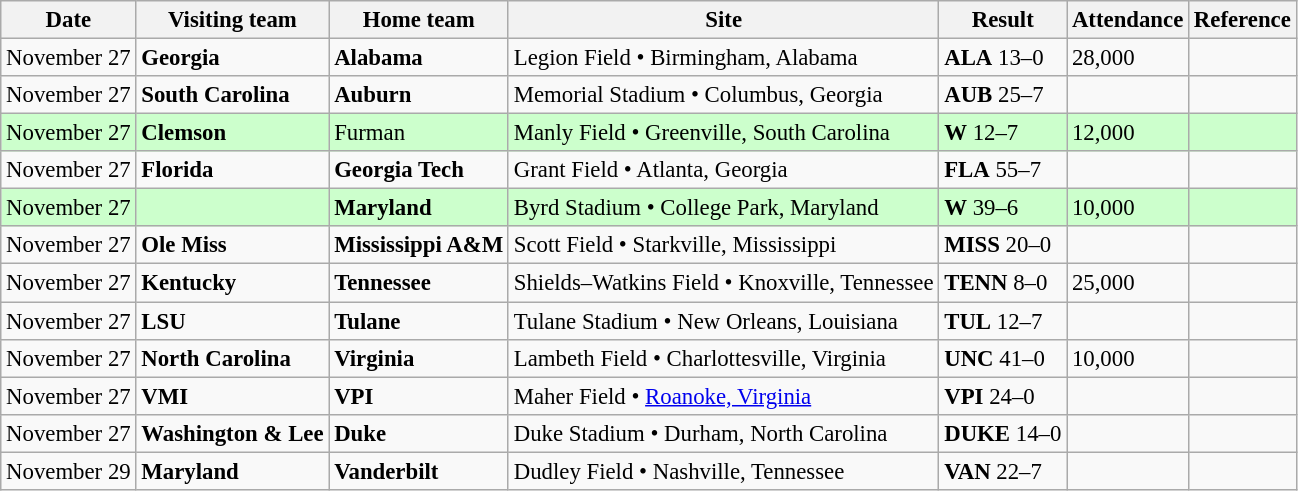<table class="wikitable" style="font-size:95%;">
<tr>
<th>Date</th>
<th>Visiting team</th>
<th>Home team</th>
<th>Site</th>
<th>Result</th>
<th>Attendance</th>
<th class="unsortable">Reference</th>
</tr>
<tr bgcolor=>
<td>November 27</td>
<td><strong>Georgia</strong></td>
<td><strong>Alabama</strong></td>
<td>Legion Field • Birmingham, Alabama</td>
<td><strong>ALA</strong> 13–0</td>
<td>28,000</td>
<td></td>
</tr>
<tr bgcolor=>
<td>November 27</td>
<td><strong>South Carolina</strong></td>
<td><strong>Auburn</strong></td>
<td>Memorial Stadium • Columbus, Georgia</td>
<td><strong>AUB</strong> 25–7</td>
<td></td>
<td></td>
</tr>
<tr bgcolor=ccffcc>
<td>November 27</td>
<td><strong>Clemson</strong></td>
<td>Furman</td>
<td>Manly Field • Greenville, South Carolina</td>
<td><strong>W</strong> 12–7</td>
<td>12,000</td>
<td></td>
</tr>
<tr bgcolor=>
<td>November 27</td>
<td><strong>Florida</strong></td>
<td><strong>Georgia Tech</strong></td>
<td>Grant Field • Atlanta, Georgia</td>
<td><strong>FLA</strong> 55–7</td>
<td></td>
<td></td>
</tr>
<tr bgcolor=ccffcc>
<td>November 27</td>
<td></td>
<td><strong>Maryland</strong></td>
<td>Byrd Stadium • College Park, Maryland</td>
<td><strong>W</strong> 39–6</td>
<td>10,000</td>
<td></td>
</tr>
<tr bgcolor=>
<td>November 27</td>
<td><strong>Ole Miss</strong></td>
<td><strong>Mississippi A&M</strong></td>
<td>Scott Field • Starkville, Mississippi</td>
<td><strong>MISS</strong> 20–0</td>
<td></td>
<td></td>
</tr>
<tr bgcolor=>
<td>November 27</td>
<td><strong>Kentucky</strong></td>
<td><strong>Tennessee</strong></td>
<td>Shields–Watkins Field • Knoxville, Tennessee</td>
<td><strong>TENN</strong> 8–0</td>
<td>25,000</td>
<td></td>
</tr>
<tr bgcolor=>
<td>November 27</td>
<td><strong>LSU</strong></td>
<td><strong>Tulane</strong></td>
<td>Tulane Stadium • New Orleans, Louisiana</td>
<td><strong>TUL</strong> 12–7</td>
<td></td>
<td></td>
</tr>
<tr bgcolor=>
<td>November 27</td>
<td><strong>North Carolina</strong></td>
<td><strong>Virginia</strong></td>
<td>Lambeth Field • Charlottesville, Virginia</td>
<td><strong>UNC</strong> 41–0</td>
<td>10,000</td>
<td></td>
</tr>
<tr bgcolor=>
<td>November 27</td>
<td><strong>VMI</strong></td>
<td><strong>VPI</strong></td>
<td>Maher Field • <a href='#'>Roanoke, Virginia</a></td>
<td><strong>VPI</strong> 24–0</td>
<td></td>
<td></td>
</tr>
<tr bgcolor=>
<td>November 27</td>
<td><strong>Washington & Lee</strong></td>
<td><strong>Duke</strong></td>
<td>Duke Stadium • Durham, North Carolina</td>
<td><strong>DUKE</strong> 14–0</td>
<td></td>
<td></td>
</tr>
<tr bgcolor=>
<td>November 29</td>
<td><strong>Maryland</strong></td>
<td><strong>Vanderbilt</strong></td>
<td>Dudley Field • Nashville, Tennessee</td>
<td><strong>VAN</strong> 22–7</td>
<td></td>
<td></td>
</tr>
</table>
